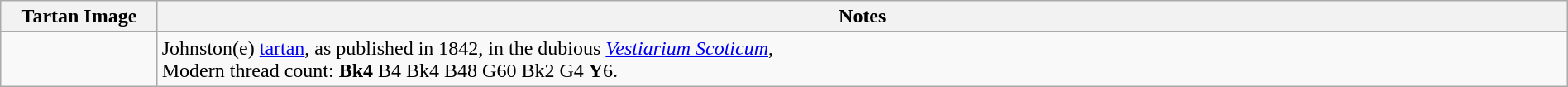<table class="wikitable" width=100%>
<tr>
<th width=10%>Tartan Image</th>
<th width=90%>Notes</th>
</tr>
<tr>
<td></td>
<td>Johnston(e) <a href='#'>tartan</a>, as published in 1842, in the dubious <em><a href='#'>Vestiarium Scoticum</a></em>,<br>Modern thread count: <strong>Bk4</strong> B4 Bk4 B48 G60 Bk2 G4 <strong>Y</strong>6.</td>
</tr>
</table>
